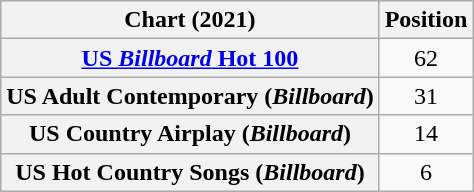<table class="wikitable sortable plainrowheaders" style="text-align:center">
<tr>
<th>Chart (2021)</th>
<th>Position</th>
</tr>
<tr>
<th scope="row"><a href='#'>US <em>Billboard</em> Hot 100</a></th>
<td>62</td>
</tr>
<tr>
<th scope="row">US Adult Contemporary (<em>Billboard</em>)</th>
<td>31</td>
</tr>
<tr>
<th scope="row">US Country Airplay (<em>Billboard</em>)</th>
<td>14</td>
</tr>
<tr>
<th scope="row">US Hot Country Songs (<em>Billboard</em>)</th>
<td>6</td>
</tr>
</table>
